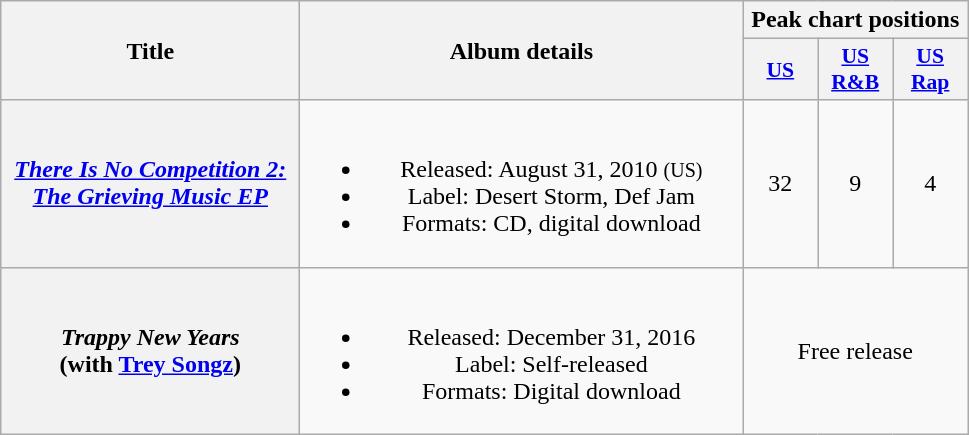<table class="wikitable plainrowheaders" style="text-align:center;">
<tr>
<th scope="col" rowspan="2" style="width:12em;">Title</th>
<th scope="col" rowspan="2" style="width:18em;">Album details</th>
<th scope="col" colspan="3">Peak chart positions</th>
</tr>
<tr>
<th scope="col" style="width:3em;font-size:90%;"><a href='#'>US</a><br></th>
<th scope="col" style="width:3em;font-size:90%;"><a href='#'>US<br>R&B</a><br></th>
<th scope="col" style="width:3em;font-size:90%;"><a href='#'>US<br>Rap</a><br></th>
</tr>
<tr>
<th scope="row"><em><a href='#'>There Is No Competition 2: The Grieving Music EP</a></em></th>
<td><br><ul><li>Released: August 31, 2010 <small>(US)</small></li><li>Label: Desert Storm, Def Jam</li><li>Formats: CD, digital download</li></ul></td>
<td>32</td>
<td>9</td>
<td>4</td>
</tr>
<tr>
<th scope="row"><em>Trappy New Years</em><br><span>(with <a href='#'>Trey Songz</a>)</span></th>
<td><br><ul><li>Released: December 31, 2016</li><li>Label: Self-released</li><li>Formats: Digital download</li></ul></td>
<td colspan="3">Free release</td>
</tr>
</table>
